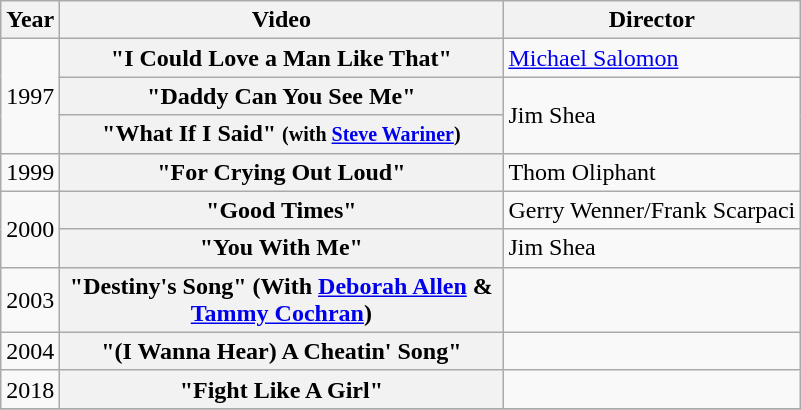<table class="wikitable plainrowheaders">
<tr>
<th>Year</th>
<th style="width:18em;">Video</th>
<th>Director</th>
</tr>
<tr>
<td rowspan="3">1997</td>
<th scope="row">"I Could Love a Man Like That"</th>
<td><a href='#'>Michael Salomon</a></td>
</tr>
<tr>
<th scope="row">"Daddy Can You See Me"</th>
<td rowspan="2">Jim Shea</td>
</tr>
<tr>
<th scope="row">"What If I Said" <small>(with <a href='#'>Steve Wariner</a>)</small></th>
</tr>
<tr>
<td>1999</td>
<th scope="row">"For Crying Out Loud"</th>
<td>Thom Oliphant</td>
</tr>
<tr>
<td rowspan="2">2000</td>
<th scope="row">"Good Times"</th>
<td>Gerry Wenner/Frank Scarpaci</td>
</tr>
<tr>
<th scope="row">"You With Me"</th>
<td>Jim Shea</td>
</tr>
<tr>
<td>2003</td>
<th scope="row">"Destiny's Song" (With <a href='#'>Deborah Allen</a> & <a href='#'>Tammy Cochran</a>)</th>
<td></td>
</tr>
<tr>
<td>2004</td>
<th scope="row">"(I Wanna Hear) A Cheatin' Song"</th>
<td></td>
</tr>
<tr>
<td>2018</td>
<th scope="row">"Fight Like A Girl"</th>
<td></td>
</tr>
<tr>
</tr>
</table>
